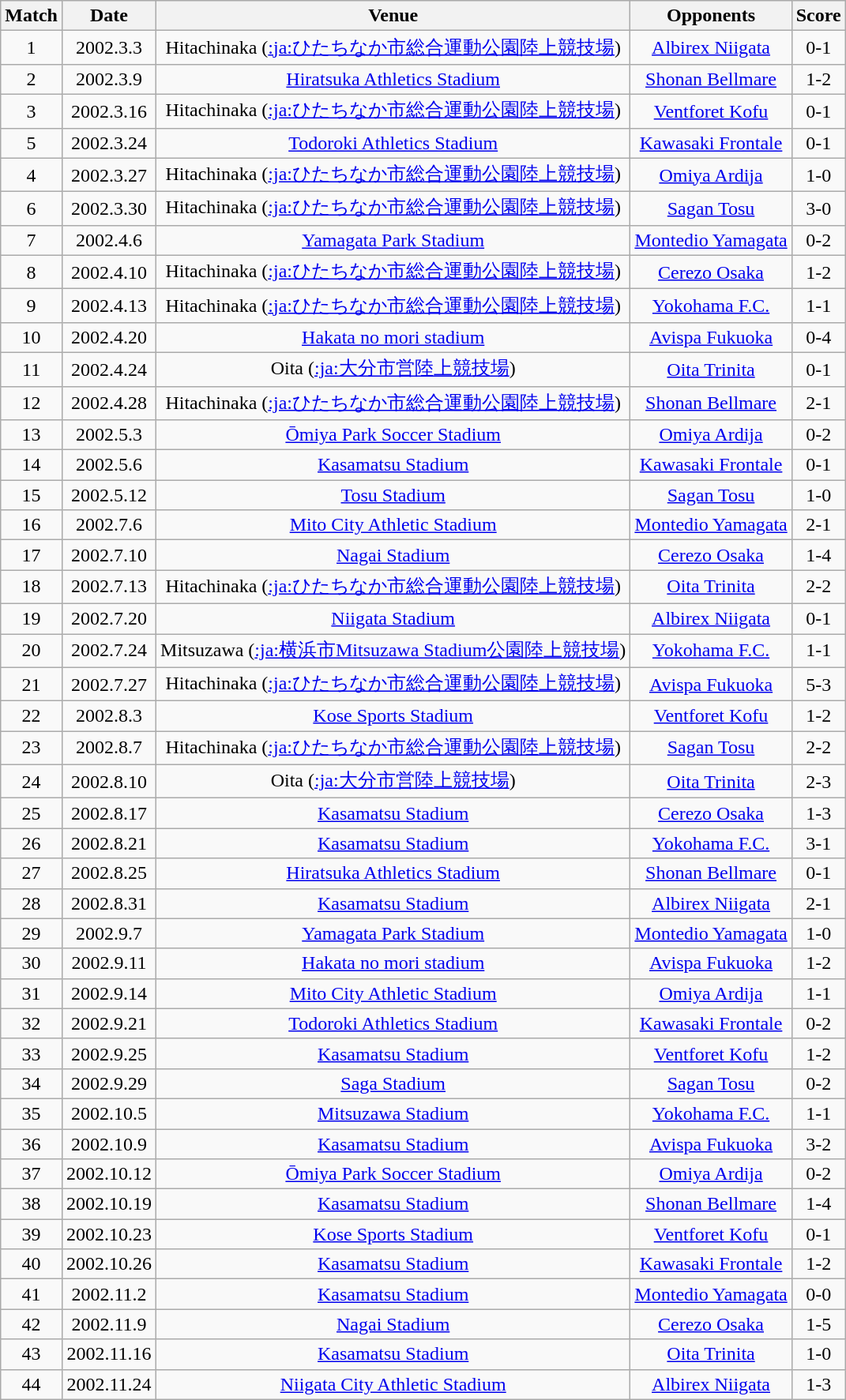<table class="wikitable" style="text-align:center;">
<tr>
<th>Match</th>
<th>Date</th>
<th>Venue</th>
<th>Opponents</th>
<th>Score</th>
</tr>
<tr>
<td>1</td>
<td>2002.3.3</td>
<td>Hitachinaka (<a href='#'>:ja:ひたちなか市総合運動公園陸上競技場</a>)</td>
<td><a href='#'>Albirex Niigata</a></td>
<td>0-1</td>
</tr>
<tr>
<td>2</td>
<td>2002.3.9</td>
<td><a href='#'>Hiratsuka Athletics Stadium</a></td>
<td><a href='#'>Shonan Bellmare</a></td>
<td>1-2</td>
</tr>
<tr>
<td>3</td>
<td>2002.3.16</td>
<td>Hitachinaka (<a href='#'>:ja:ひたちなか市総合運動公園陸上競技場</a>)</td>
<td><a href='#'>Ventforet Kofu</a></td>
<td>0-1</td>
</tr>
<tr>
<td>5</td>
<td>2002.3.24</td>
<td><a href='#'>Todoroki Athletics Stadium</a></td>
<td><a href='#'>Kawasaki Frontale</a></td>
<td>0-1</td>
</tr>
<tr>
<td>4</td>
<td>2002.3.27</td>
<td>Hitachinaka (<a href='#'>:ja:ひたちなか市総合運動公園陸上競技場</a>)</td>
<td><a href='#'>Omiya Ardija</a></td>
<td>1-0</td>
</tr>
<tr>
<td>6</td>
<td>2002.3.30</td>
<td>Hitachinaka (<a href='#'>:ja:ひたちなか市総合運動公園陸上競技場</a>)</td>
<td><a href='#'>Sagan Tosu</a></td>
<td>3-0</td>
</tr>
<tr>
<td>7</td>
<td>2002.4.6</td>
<td><a href='#'>Yamagata Park Stadium</a></td>
<td><a href='#'>Montedio Yamagata</a></td>
<td>0-2</td>
</tr>
<tr>
<td>8</td>
<td>2002.4.10</td>
<td>Hitachinaka (<a href='#'>:ja:ひたちなか市総合運動公園陸上競技場</a>)</td>
<td><a href='#'>Cerezo Osaka</a></td>
<td>1-2</td>
</tr>
<tr>
<td>9</td>
<td>2002.4.13</td>
<td>Hitachinaka (<a href='#'>:ja:ひたちなか市総合運動公園陸上競技場</a>)</td>
<td><a href='#'>Yokohama F.C.</a></td>
<td>1-1</td>
</tr>
<tr>
<td>10</td>
<td>2002.4.20</td>
<td><a href='#'>Hakata no mori stadium</a></td>
<td><a href='#'>Avispa Fukuoka</a></td>
<td>0-4</td>
</tr>
<tr>
<td>11</td>
<td>2002.4.24</td>
<td>Oita (<a href='#'>:ja:大分市営陸上競技場</a>)</td>
<td><a href='#'>Oita Trinita</a></td>
<td>0-1</td>
</tr>
<tr>
<td>12</td>
<td>2002.4.28</td>
<td>Hitachinaka (<a href='#'>:ja:ひたちなか市総合運動公園陸上競技場</a>)</td>
<td><a href='#'>Shonan Bellmare</a></td>
<td>2-1</td>
</tr>
<tr>
<td>13</td>
<td>2002.5.3</td>
<td><a href='#'>Ōmiya Park Soccer Stadium</a></td>
<td><a href='#'>Omiya Ardija</a></td>
<td>0-2</td>
</tr>
<tr>
<td>14</td>
<td>2002.5.6</td>
<td><a href='#'>Kasamatsu Stadium</a></td>
<td><a href='#'>Kawasaki Frontale</a></td>
<td>0-1</td>
</tr>
<tr>
<td>15</td>
<td>2002.5.12</td>
<td><a href='#'>Tosu Stadium</a></td>
<td><a href='#'>Sagan Tosu</a></td>
<td>1-0</td>
</tr>
<tr>
<td>16</td>
<td>2002.7.6</td>
<td><a href='#'>Mito City Athletic Stadium</a></td>
<td><a href='#'>Montedio Yamagata</a></td>
<td>2-1</td>
</tr>
<tr>
<td>17</td>
<td>2002.7.10</td>
<td><a href='#'>Nagai Stadium</a></td>
<td><a href='#'>Cerezo Osaka</a></td>
<td>1-4</td>
</tr>
<tr>
<td>18</td>
<td>2002.7.13</td>
<td>Hitachinaka (<a href='#'>:ja:ひたちなか市総合運動公園陸上競技場</a>)</td>
<td><a href='#'>Oita Trinita</a></td>
<td>2-2</td>
</tr>
<tr>
<td>19</td>
<td>2002.7.20</td>
<td><a href='#'>Niigata Stadium</a></td>
<td><a href='#'>Albirex Niigata</a></td>
<td>0-1</td>
</tr>
<tr>
<td>20</td>
<td>2002.7.24</td>
<td>Mitsuzawa (<a href='#'>:ja:横浜市Mitsuzawa Stadium公園陸上競技場</a>)</td>
<td><a href='#'>Yokohama F.C.</a></td>
<td>1-1</td>
</tr>
<tr>
<td>21</td>
<td>2002.7.27</td>
<td>Hitachinaka (<a href='#'>:ja:ひたちなか市総合運動公園陸上競技場</a>)</td>
<td><a href='#'>Avispa Fukuoka</a></td>
<td>5-3</td>
</tr>
<tr>
<td>22</td>
<td>2002.8.3</td>
<td><a href='#'>Kose Sports Stadium</a></td>
<td><a href='#'>Ventforet Kofu</a></td>
<td>1-2</td>
</tr>
<tr>
<td>23</td>
<td>2002.8.7</td>
<td>Hitachinaka (<a href='#'>:ja:ひたちなか市総合運動公園陸上競技場</a>)</td>
<td><a href='#'>Sagan Tosu</a></td>
<td>2-2</td>
</tr>
<tr>
<td>24</td>
<td>2002.8.10</td>
<td>Oita (<a href='#'>:ja:大分市営陸上競技場</a>)</td>
<td><a href='#'>Oita Trinita</a></td>
<td>2-3</td>
</tr>
<tr>
<td>25</td>
<td>2002.8.17</td>
<td><a href='#'>Kasamatsu Stadium</a></td>
<td><a href='#'>Cerezo Osaka</a></td>
<td>1-3</td>
</tr>
<tr>
<td>26</td>
<td>2002.8.21</td>
<td><a href='#'>Kasamatsu Stadium</a></td>
<td><a href='#'>Yokohama F.C.</a></td>
<td>3-1</td>
</tr>
<tr>
<td>27</td>
<td>2002.8.25</td>
<td><a href='#'>Hiratsuka Athletics Stadium</a></td>
<td><a href='#'>Shonan Bellmare</a></td>
<td>0-1</td>
</tr>
<tr>
<td>28</td>
<td>2002.8.31</td>
<td><a href='#'>Kasamatsu Stadium</a></td>
<td><a href='#'>Albirex Niigata</a></td>
<td>2-1</td>
</tr>
<tr>
<td>29</td>
<td>2002.9.7</td>
<td><a href='#'>Yamagata Park Stadium</a></td>
<td><a href='#'>Montedio Yamagata</a></td>
<td>1-0</td>
</tr>
<tr>
<td>30</td>
<td>2002.9.11</td>
<td><a href='#'>Hakata no mori stadium</a></td>
<td><a href='#'>Avispa Fukuoka</a></td>
<td>1-2</td>
</tr>
<tr>
<td>31</td>
<td>2002.9.14</td>
<td><a href='#'>Mito City Athletic Stadium</a></td>
<td><a href='#'>Omiya Ardija</a></td>
<td>1-1</td>
</tr>
<tr>
<td>32</td>
<td>2002.9.21</td>
<td><a href='#'>Todoroki Athletics Stadium</a></td>
<td><a href='#'>Kawasaki Frontale</a></td>
<td>0-2</td>
</tr>
<tr>
<td>33</td>
<td>2002.9.25</td>
<td><a href='#'>Kasamatsu Stadium</a></td>
<td><a href='#'>Ventforet Kofu</a></td>
<td>1-2</td>
</tr>
<tr>
<td>34</td>
<td>2002.9.29</td>
<td><a href='#'>Saga Stadium</a></td>
<td><a href='#'>Sagan Tosu</a></td>
<td>0-2</td>
</tr>
<tr>
<td>35</td>
<td>2002.10.5</td>
<td><a href='#'>Mitsuzawa Stadium</a></td>
<td><a href='#'>Yokohama F.C.</a></td>
<td>1-1</td>
</tr>
<tr>
<td>36</td>
<td>2002.10.9</td>
<td><a href='#'>Kasamatsu Stadium</a></td>
<td><a href='#'>Avispa Fukuoka</a></td>
<td>3-2</td>
</tr>
<tr>
<td>37</td>
<td>2002.10.12</td>
<td><a href='#'>Ōmiya Park Soccer Stadium</a></td>
<td><a href='#'>Omiya Ardija</a></td>
<td>0-2</td>
</tr>
<tr>
<td>38</td>
<td>2002.10.19</td>
<td><a href='#'>Kasamatsu Stadium</a></td>
<td><a href='#'>Shonan Bellmare</a></td>
<td>1-4</td>
</tr>
<tr>
<td>39</td>
<td>2002.10.23</td>
<td><a href='#'>Kose Sports Stadium</a></td>
<td><a href='#'>Ventforet Kofu</a></td>
<td>0-1</td>
</tr>
<tr>
<td>40</td>
<td>2002.10.26</td>
<td><a href='#'>Kasamatsu Stadium</a></td>
<td><a href='#'>Kawasaki Frontale</a></td>
<td>1-2</td>
</tr>
<tr>
<td>41</td>
<td>2002.11.2</td>
<td><a href='#'>Kasamatsu Stadium</a></td>
<td><a href='#'>Montedio Yamagata</a></td>
<td>0-0</td>
</tr>
<tr>
<td>42</td>
<td>2002.11.9</td>
<td><a href='#'>Nagai Stadium</a></td>
<td><a href='#'>Cerezo Osaka</a></td>
<td>1-5</td>
</tr>
<tr>
<td>43</td>
<td>2002.11.16</td>
<td><a href='#'>Kasamatsu Stadium</a></td>
<td><a href='#'>Oita Trinita</a></td>
<td>1-0</td>
</tr>
<tr>
<td>44</td>
<td>2002.11.24</td>
<td><a href='#'>Niigata City Athletic Stadium</a></td>
<td><a href='#'>Albirex Niigata</a></td>
<td>1-3</td>
</tr>
</table>
